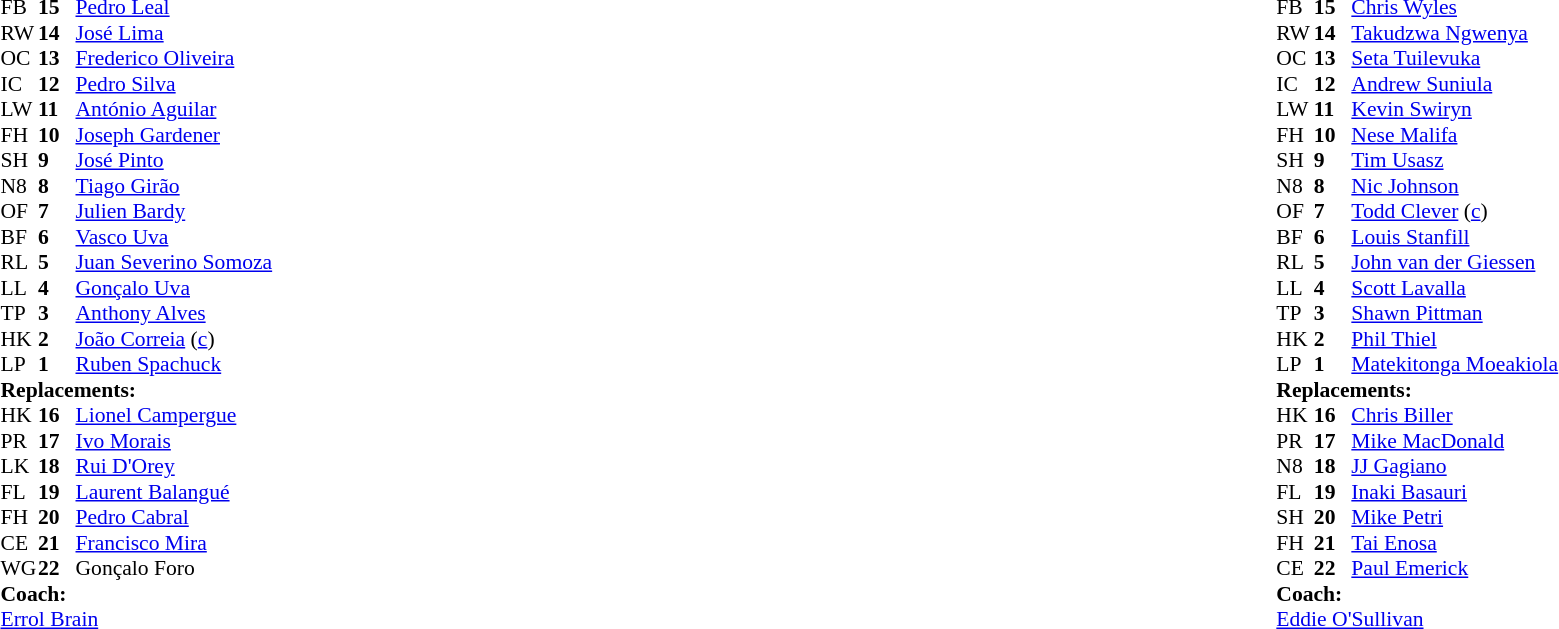<table width="100%">
<tr>
<td valign="top" width="50%"><br><table style="font-size: 90%" cellspacing="0" cellpadding="0">
<tr>
<th width="25"></th>
<th width="25"></th>
</tr>
<tr>
<td>FB</td>
<td><strong>15</strong></td>
<td><a href='#'>Pedro Leal</a></td>
</tr>
<tr>
<td>RW</td>
<td><strong>14</strong></td>
<td><a href='#'>José Lima</a></td>
<td></td>
</tr>
<tr>
<td>OC</td>
<td><strong>13</strong></td>
<td><a href='#'>Frederico Oliveira</a></td>
<td></td>
</tr>
<tr>
<td>IC</td>
<td><strong>12</strong></td>
<td><a href='#'>Pedro Silva</a></td>
</tr>
<tr>
<td>LW</td>
<td><strong>11</strong></td>
<td><a href='#'>António Aguilar</a></td>
</tr>
<tr>
<td>FH</td>
<td><strong>10</strong></td>
<td><a href='#'>Joseph Gardener</a></td>
<td></td>
</tr>
<tr>
<td>SH</td>
<td><strong>9</strong></td>
<td><a href='#'>José Pinto</a></td>
</tr>
<tr>
<td>N8</td>
<td><strong>8</strong></td>
<td><a href='#'>Tiago Girão</a></td>
<td></td>
</tr>
<tr>
<td>OF</td>
<td><strong>7</strong></td>
<td><a href='#'>Julien Bardy</a></td>
</tr>
<tr>
<td>BF</td>
<td><strong>6</strong></td>
<td><a href='#'>Vasco Uva</a></td>
</tr>
<tr>
<td>RL</td>
<td><strong>5</strong></td>
<td><a href='#'>Juan Severino Somoza</a></td>
<td></td>
</tr>
<tr>
<td>LL</td>
<td><strong>4</strong></td>
<td><a href='#'>Gonçalo Uva</a></td>
</tr>
<tr>
<td>TP</td>
<td><strong>3</strong></td>
<td><a href='#'>Anthony Alves</a></td>
<td></td>
</tr>
<tr>
<td>HK</td>
<td><strong>2</strong></td>
<td><a href='#'>João Correia</a> (<a href='#'>c</a>)</td>
<td></td>
</tr>
<tr>
<td>LP</td>
<td><strong>1</strong></td>
<td><a href='#'>Ruben Spachuck</a></td>
</tr>
<tr>
<td colspan="4"><strong>Replacements:</strong></td>
</tr>
<tr>
<td>HK</td>
<td><strong>16</strong></td>
<td><a href='#'>Lionel Campergue</a></td>
<td></td>
</tr>
<tr>
<td>PR</td>
<td><strong>17</strong></td>
<td><a href='#'>Ivo Morais</a></td>
<td></td>
</tr>
<tr>
<td>LK</td>
<td><strong>18</strong></td>
<td><a href='#'>Rui D'Orey</a></td>
<td></td>
</tr>
<tr>
<td>FL</td>
<td><strong>19</strong></td>
<td><a href='#'>Laurent Balangué</a></td>
<td></td>
</tr>
<tr>
<td>FH</td>
<td><strong>20</strong></td>
<td><a href='#'>Pedro Cabral</a></td>
<td></td>
</tr>
<tr>
<td>CE</td>
<td><strong>21</strong></td>
<td><a href='#'>Francisco Mira</a></td>
<td></td>
</tr>
<tr>
<td>WG</td>
<td><strong>22</strong></td>
<td>Gonçalo Foro</td>
<td></td>
</tr>
<tr>
<td colspan="4"><strong>Coach:</strong></td>
</tr>
<tr>
<td colspan="4"> <a href='#'>Errol Brain</a></td>
</tr>
</table>
</td>
<td valign="top" width="50%"><br><table style="font-size: 90%" cellspacing="0" cellpadding="0" align="center">
<tr>
<th width="25"></th>
<th width="25"></th>
</tr>
<tr>
<td>FB</td>
<td><strong>15</strong></td>
<td><a href='#'>Chris Wyles</a></td>
</tr>
<tr>
<td>RW</td>
<td><strong>14</strong></td>
<td><a href='#'>Takudzwa Ngwenya</a></td>
</tr>
<tr>
<td>OC</td>
<td><strong>13</strong></td>
<td><a href='#'>Seta Tuilevuka</a></td>
<td></td>
</tr>
<tr>
<td>IC</td>
<td><strong>12</strong></td>
<td><a href='#'>Andrew Suniula</a></td>
</tr>
<tr>
<td>LW</td>
<td><strong>11</strong></td>
<td><a href='#'>Kevin Swiryn</a></td>
</tr>
<tr>
<td>FH</td>
<td><strong>10</strong></td>
<td><a href='#'>Nese Malifa</a></td>
</tr>
<tr>
<td>SH</td>
<td><strong>9</strong></td>
<td><a href='#'>Tim Usasz</a></td>
<td></td>
</tr>
<tr>
<td>N8</td>
<td><strong>8</strong></td>
<td><a href='#'>Nic Johnson</a></td>
<td></td>
</tr>
<tr>
<td>OF</td>
<td><strong>7</strong></td>
<td><a href='#'>Todd Clever</a> (<a href='#'>c</a>)</td>
</tr>
<tr>
<td>BF</td>
<td><strong>6</strong></td>
<td><a href='#'>Louis Stanfill</a></td>
</tr>
<tr>
<td>RL</td>
<td><strong>5</strong></td>
<td><a href='#'>John van der Giessen</a></td>
<td></td>
</tr>
<tr>
<td>LL</td>
<td><strong>4</strong></td>
<td><a href='#'>Scott Lavalla</a></td>
</tr>
<tr>
<td>TP</td>
<td><strong>3</strong></td>
<td><a href='#'>Shawn Pittman</a></td>
</tr>
<tr>
<td>HK</td>
<td><strong>2</strong></td>
<td><a href='#'>Phil Thiel</a></td>
<td></td>
</tr>
<tr>
<td>LP</td>
<td><strong>1</strong></td>
<td><a href='#'>Matekitonga Moeakiola</a></td>
<td></td>
</tr>
<tr>
<td colspan="4"><strong>Replacements:</strong></td>
</tr>
<tr>
<td>HK</td>
<td><strong>16</strong></td>
<td><a href='#'>Chris Biller</a></td>
<td></td>
</tr>
<tr>
<td>PR</td>
<td><strong>17</strong></td>
<td><a href='#'>Mike MacDonald</a></td>
<td></td>
</tr>
<tr>
<td>N8</td>
<td><strong>18</strong></td>
<td><a href='#'>JJ Gagiano</a></td>
<td></td>
</tr>
<tr>
<td>FL</td>
<td><strong>19</strong></td>
<td><a href='#'>Inaki Basauri</a></td>
<td></td>
</tr>
<tr>
<td>SH</td>
<td><strong>20</strong></td>
<td><a href='#'>Mike Petri</a></td>
<td></td>
</tr>
<tr>
<td>FH</td>
<td><strong>21</strong></td>
<td><a href='#'>Tai Enosa</a></td>
</tr>
<tr>
<td>CE</td>
<td><strong>22</strong></td>
<td><a href='#'>Paul Emerick</a></td>
<td></td>
</tr>
<tr>
<td colspan="4"><strong>Coach:</strong></td>
</tr>
<tr>
<td colspan="4"> <a href='#'>Eddie O'Sullivan</a></td>
</tr>
</table>
</td>
</tr>
</table>
